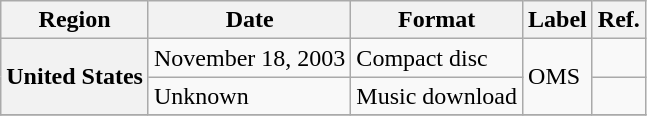<table class="wikitable plainrowheaders">
<tr>
<th scope="col">Region</th>
<th scope="col">Date</th>
<th scope="col">Format</th>
<th scope="col">Label</th>
<th scope="col">Ref.</th>
</tr>
<tr>
<th scope="row" rowspan="2">United States</th>
<td>November 18, 2003</td>
<td>Compact disc</td>
<td rowspan = "2">OMS</td>
<td></td>
</tr>
<tr>
<td>Unknown</td>
<td>Music download</td>
<td></td>
</tr>
<tr>
</tr>
</table>
